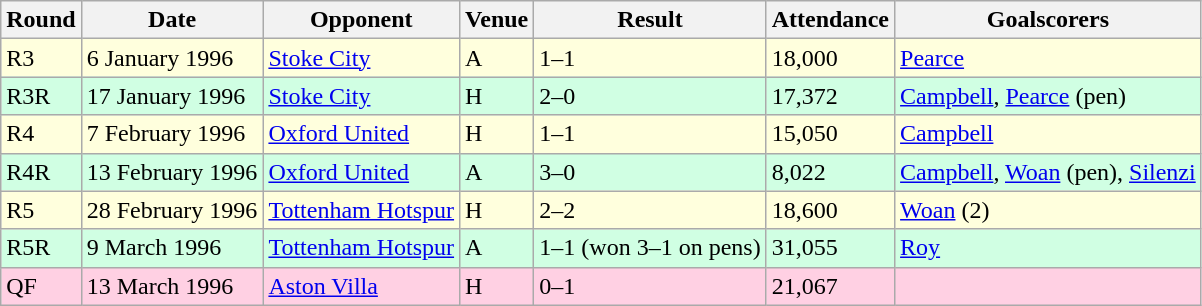<table class="wikitable">
<tr>
<th>Round</th>
<th>Date</th>
<th>Opponent</th>
<th>Venue</th>
<th>Result</th>
<th>Attendance</th>
<th>Goalscorers</th>
</tr>
<tr style="background-color: #ffffdd;">
<td>R3</td>
<td>6 January 1996</td>
<td><a href='#'>Stoke City</a></td>
<td>A</td>
<td>1–1</td>
<td>18,000</td>
<td><a href='#'>Pearce</a></td>
</tr>
<tr style="background-color: #d0ffe3;">
<td>R3R</td>
<td>17 January 1996</td>
<td><a href='#'>Stoke City</a></td>
<td>H</td>
<td>2–0</td>
<td>17,372</td>
<td><a href='#'>Campbell</a>, <a href='#'>Pearce</a> (pen)</td>
</tr>
<tr style="background-color: #ffffdd;">
<td>R4</td>
<td>7 February 1996</td>
<td><a href='#'>Oxford United</a></td>
<td>H</td>
<td>1–1</td>
<td>15,050</td>
<td><a href='#'>Campbell</a></td>
</tr>
<tr style="background-color: #d0ffe3;">
<td>R4R</td>
<td>13 February 1996</td>
<td><a href='#'>Oxford United</a></td>
<td>A</td>
<td>3–0</td>
<td>8,022</td>
<td><a href='#'>Campbell</a>, <a href='#'>Woan</a> (pen), <a href='#'>Silenzi</a></td>
</tr>
<tr style="background-color: #ffffdd;">
<td>R5</td>
<td>28 February 1996</td>
<td><a href='#'>Tottenham Hotspur</a></td>
<td>H</td>
<td>2–2</td>
<td>18,600</td>
<td><a href='#'>Woan</a> (2)</td>
</tr>
<tr style="background-color: #d0ffe3;">
<td>R5R</td>
<td>9 March 1996</td>
<td><a href='#'>Tottenham Hotspur</a></td>
<td>A</td>
<td>1–1 (won 3–1 on pens)</td>
<td>31,055</td>
<td><a href='#'>Roy</a></td>
</tr>
<tr style="background-color: #ffd0e3;">
<td>QF</td>
<td>13 March 1996</td>
<td><a href='#'>Aston Villa</a></td>
<td>H</td>
<td>0–1</td>
<td>21,067</td>
<td></td>
</tr>
</table>
